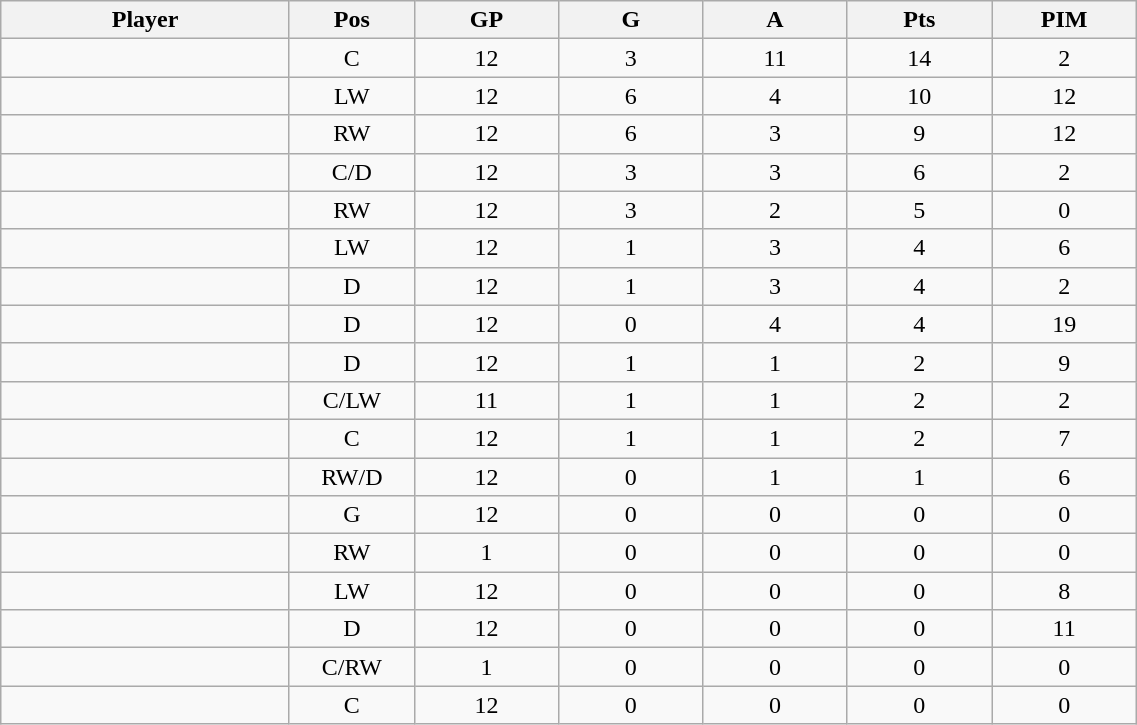<table class="wikitable sortable" width="60%">
<tr ALIGN="center">
<th bgcolor="#DDDDFF" width="10%">Player</th>
<th bgcolor="#DDDDFF" width="3%" title="Position">Pos</th>
<th bgcolor="#DDDDFF" width="5%" title="Games played">GP</th>
<th bgcolor="#DDDDFF" width="5%" title="Goals">G</th>
<th bgcolor="#DDDDFF" width="5%" title="Assists">A</th>
<th bgcolor="#DDDDFF" width="5%" title="Points">Pts</th>
<th bgcolor="#DDDDFF" width="5%" title="Penalties in Minutes">PIM</th>
</tr>
<tr align="center">
<td align="right"></td>
<td>C</td>
<td>12</td>
<td>3</td>
<td>11</td>
<td>14</td>
<td>2</td>
</tr>
<tr align="center">
<td align="right"></td>
<td>LW</td>
<td>12</td>
<td>6</td>
<td>4</td>
<td>10</td>
<td>12</td>
</tr>
<tr align="center">
<td align="right"></td>
<td>RW</td>
<td>12</td>
<td>6</td>
<td>3</td>
<td>9</td>
<td>12</td>
</tr>
<tr align="center">
<td align="right"></td>
<td>C/D</td>
<td>12</td>
<td>3</td>
<td>3</td>
<td>6</td>
<td>2</td>
</tr>
<tr align="center">
<td align="right"></td>
<td>RW</td>
<td>12</td>
<td>3</td>
<td>2</td>
<td>5</td>
<td>0</td>
</tr>
<tr align="center">
<td align="right"></td>
<td>LW</td>
<td>12</td>
<td>1</td>
<td>3</td>
<td>4</td>
<td>6</td>
</tr>
<tr align="center">
<td align="right"></td>
<td>D</td>
<td>12</td>
<td>1</td>
<td>3</td>
<td>4</td>
<td>2</td>
</tr>
<tr align="center">
<td align="right"></td>
<td>D</td>
<td>12</td>
<td>0</td>
<td>4</td>
<td>4</td>
<td>19</td>
</tr>
<tr align="center">
<td align="right"></td>
<td>D</td>
<td>12</td>
<td>1</td>
<td>1</td>
<td>2</td>
<td>9</td>
</tr>
<tr align="center">
<td align="right"></td>
<td>C/LW</td>
<td>11</td>
<td>1</td>
<td>1</td>
<td>2</td>
<td>2</td>
</tr>
<tr align="center">
<td align="right"></td>
<td>C</td>
<td>12</td>
<td>1</td>
<td>1</td>
<td>2</td>
<td>7</td>
</tr>
<tr align="center">
<td align="right"></td>
<td>RW/D</td>
<td>12</td>
<td>0</td>
<td>1</td>
<td>1</td>
<td>6</td>
</tr>
<tr align="center">
<td align="right"></td>
<td>G</td>
<td>12</td>
<td>0</td>
<td>0</td>
<td>0</td>
<td>0</td>
</tr>
<tr align="center">
<td align="right"></td>
<td>RW</td>
<td>1</td>
<td>0</td>
<td>0</td>
<td>0</td>
<td>0</td>
</tr>
<tr align="center">
<td align="right"></td>
<td>LW</td>
<td>12</td>
<td>0</td>
<td>0</td>
<td>0</td>
<td>8</td>
</tr>
<tr align="center">
<td align="right"></td>
<td>D</td>
<td>12</td>
<td>0</td>
<td>0</td>
<td>0</td>
<td>11</td>
</tr>
<tr align="center">
<td align="right"></td>
<td>C/RW</td>
<td>1</td>
<td>0</td>
<td>0</td>
<td>0</td>
<td>0</td>
</tr>
<tr align="center">
<td align="right"></td>
<td>C</td>
<td>12</td>
<td>0</td>
<td>0</td>
<td>0</td>
<td>0</td>
</tr>
</table>
